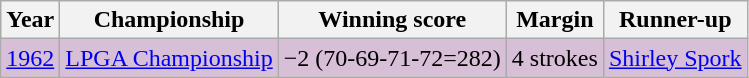<table class="wikitable">
<tr>
<th>Year</th>
<th>Championship</th>
<th>Winning score</th>
<th>Margin</th>
<th>Runner-up</th>
</tr>
<tr style="background:#D8BFD8;">
<td><a href='#'>1962</a></td>
<td><a href='#'>LPGA Championship</a></td>
<td>−2 (70-69-71-72=282)</td>
<td>4 strokes</td>
<td> <a href='#'>Shirley Spork</a></td>
</tr>
</table>
